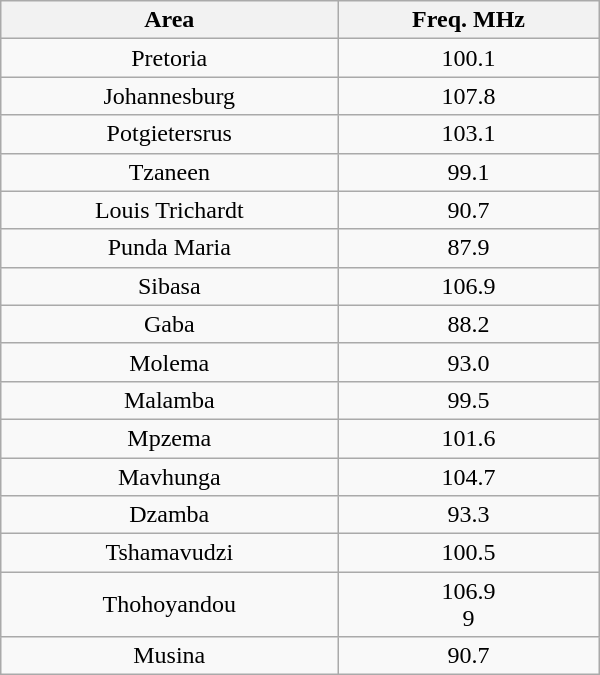<table class="wikitable sortable" style="text-align:center; width:400px; height:200px;">
<tr>
<th>Area</th>
<th>Freq. MHz</th>
</tr>
<tr>
<td>Pretoria</td>
<td>100.1</td>
</tr>
<tr>
<td>Johannesburg</td>
<td>107.8</td>
</tr>
<tr>
<td>Potgietersrus</td>
<td>103.1</td>
</tr>
<tr>
<td>Tzaneen</td>
<td>99.1</td>
</tr>
<tr>
<td>Louis Trichardt</td>
<td>90.7</td>
</tr>
<tr>
<td>Punda Maria</td>
<td>87.9</td>
</tr>
<tr>
<td>Sibasa</td>
<td>106.9</td>
</tr>
<tr>
<td>Gaba</td>
<td>88.2</td>
</tr>
<tr>
<td>Molema</td>
<td>93.0</td>
</tr>
<tr>
<td>Malamba</td>
<td>99.5</td>
</tr>
<tr>
<td>Mpzema</td>
<td>101.6</td>
</tr>
<tr>
<td>Mavhunga</td>
<td>104.7</td>
</tr>
<tr>
<td>Dzamba</td>
<td>93.3</td>
</tr>
<tr>
<td>Tshamavudzi</td>
<td>100.5</td>
</tr>
<tr>
<td>Thohoyandou</td>
<td>106.9<br>9</td>
</tr>
<tr>
<td>Musina</td>
<td>90.7</td>
</tr>
</table>
